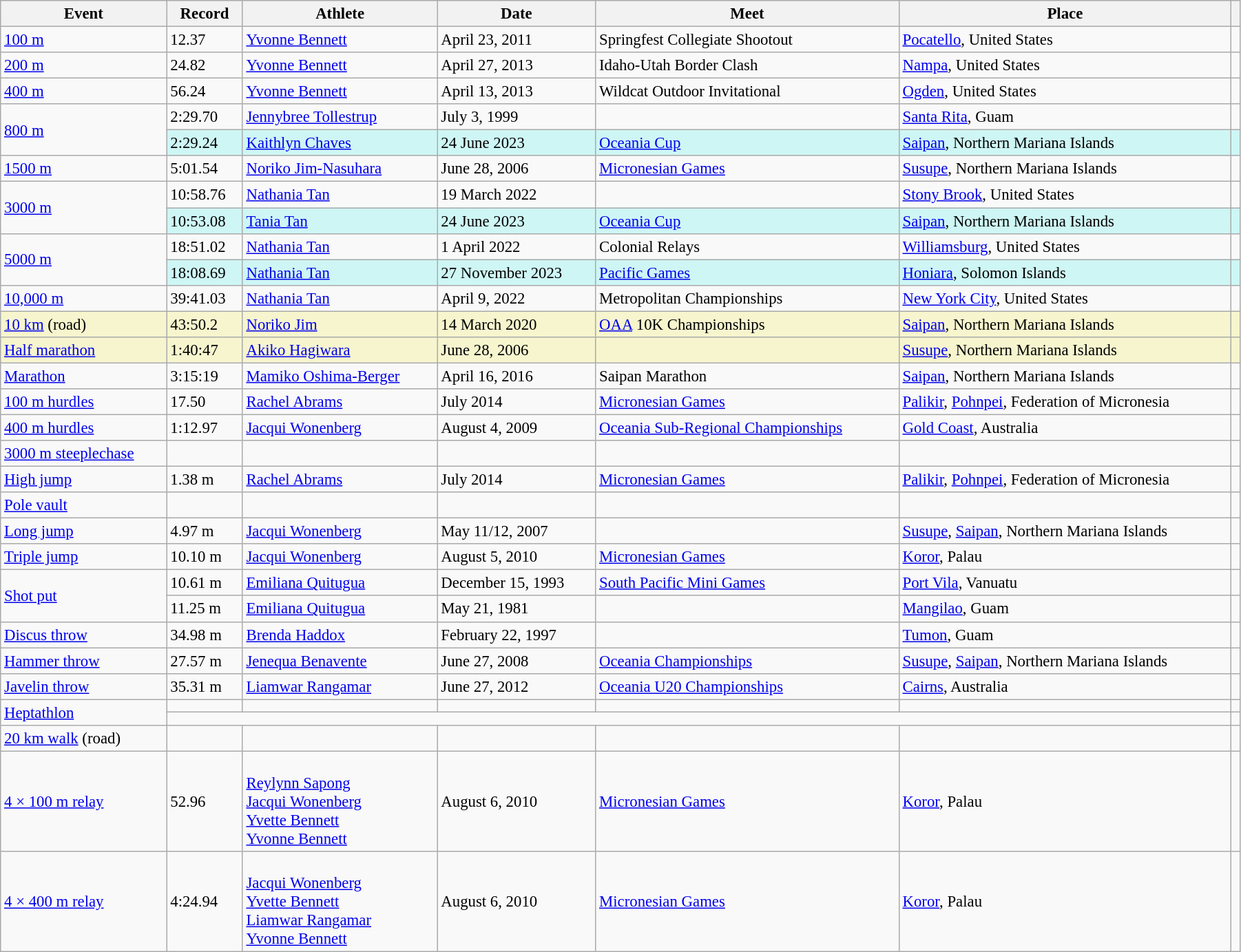<table class="wikitable" style="font-size:95%; width: 95%;">
<tr>
<th>Event</th>
<th>Record</th>
<th>Athlete</th>
<th>Date</th>
<th>Meet</th>
<th>Place</th>
<th></th>
</tr>
<tr>
<td><a href='#'>100 m</a></td>
<td>12.37  </td>
<td><a href='#'>Yvonne Bennett</a></td>
<td>April 23, 2011</td>
<td>Springfest Collegiate Shootout</td>
<td><a href='#'>Pocatello</a>, United States</td>
<td></td>
</tr>
<tr>
<td><a href='#'>200 m</a></td>
<td>24.82 </td>
<td><a href='#'>Yvonne Bennett</a></td>
<td>April 27, 2013</td>
<td>Idaho-Utah Border Clash</td>
<td><a href='#'>Nampa</a>, United States</td>
<td></td>
</tr>
<tr>
<td><a href='#'>400 m</a></td>
<td>56.24</td>
<td><a href='#'>Yvonne Bennett</a></td>
<td>April 13, 2013</td>
<td>Wildcat Outdoor Invitational</td>
<td><a href='#'>Ogden</a>, United States</td>
<td></td>
</tr>
<tr>
<td rowspan=2><a href='#'>800 m</a></td>
<td>2:29.70</td>
<td><a href='#'>Jennybree Tollestrup</a></td>
<td>July 3, 1999</td>
<td></td>
<td><a href='#'>Santa Rita</a>, Guam</td>
<td></td>
</tr>
<tr bgcolor=#CEF6F5>
<td>2:29.24</td>
<td><a href='#'>Kaithlyn Chaves</a></td>
<td>24 June 2023</td>
<td><a href='#'>Oceania Cup</a></td>
<td><a href='#'>Saipan</a>, Northern Mariana Islands</td>
<td></td>
</tr>
<tr>
<td><a href='#'>1500 m</a></td>
<td>5:01.54</td>
<td><a href='#'>Noriko Jim-Nasuhara</a></td>
<td>June 28, 2006</td>
<td><a href='#'>Micronesian Games</a></td>
<td><a href='#'>Susupe</a>, Northern Mariana Islands</td>
<td></td>
</tr>
<tr>
<td rowspan=2><a href='#'>3000 m</a></td>
<td>10:58.76</td>
<td><a href='#'>Nathania Tan</a></td>
<td>19 March 2022</td>
<td></td>
<td><a href='#'>Stony Brook</a>, United States</td>
<td></td>
</tr>
<tr bgcolor=#CEF6F5>
<td>10:53.08</td>
<td><a href='#'>Tania Tan</a></td>
<td>24 June 2023</td>
<td><a href='#'>Oceania Cup</a></td>
<td><a href='#'>Saipan</a>, Northern Mariana Islands</td>
<td></td>
</tr>
<tr>
<td rowspan=2><a href='#'>5000 m</a></td>
<td>18:51.02</td>
<td><a href='#'>Nathania Tan</a></td>
<td>1 April 2022</td>
<td>Colonial Relays</td>
<td><a href='#'>Williamsburg</a>, United States</td>
<td></td>
</tr>
<tr bgcolor=#CEF6F5>
<td>18:08.69</td>
<td><a href='#'>Nathania Tan</a></td>
<td>27 November 2023</td>
<td><a href='#'>Pacific Games</a></td>
<td><a href='#'>Honiara</a>, Solomon Islands</td>
<td></td>
</tr>
<tr>
<td><a href='#'>10,000 m</a></td>
<td>39:41.03</td>
<td><a href='#'>Nathania Tan</a></td>
<td>April 9, 2022</td>
<td>Metropolitan Championships</td>
<td><a href='#'>New York City</a>, United States</td>
<td></td>
</tr>
<tr style="background:#f6F5CE;">
<td><a href='#'>10 km</a> (road)</td>
<td>43:50.2</td>
<td><a href='#'>Noriko Jim</a></td>
<td>14 March 2020</td>
<td><a href='#'>OAA</a> 10K Championships</td>
<td><a href='#'>Saipan</a>, Northern Mariana Islands</td>
<td></td>
</tr>
<tr style="background:#f6F5CE;">
<td><a href='#'>Half marathon</a></td>
<td>1:40:47</td>
<td><a href='#'>Akiko Hagiwara</a></td>
<td>June 28, 2006</td>
<td></td>
<td><a href='#'>Susupe</a>, Northern Mariana Islands</td>
<td></td>
</tr>
<tr>
<td><a href='#'>Marathon</a></td>
<td>3:15:19</td>
<td><a href='#'>Mamiko Oshima-Berger</a></td>
<td>April 16, 2016</td>
<td>Saipan Marathon</td>
<td><a href='#'>Saipan</a>, Northern Mariana Islands</td>
<td></td>
</tr>
<tr>
<td><a href='#'>100 m hurdles</a></td>
<td>17.50</td>
<td><a href='#'>Rachel Abrams</a></td>
<td>July 2014</td>
<td><a href='#'>Micronesian Games</a></td>
<td><a href='#'>Palikir</a>, <a href='#'>Pohnpei</a>, Federation of Micronesia</td>
<td></td>
</tr>
<tr>
<td><a href='#'>400 m hurdles</a></td>
<td>1:12.97</td>
<td><a href='#'>Jacqui Wonenberg</a></td>
<td>August 4, 2009</td>
<td><a href='#'>Oceania Sub-Regional Championships</a></td>
<td><a href='#'>Gold Coast</a>, Australia</td>
<td></td>
</tr>
<tr>
<td><a href='#'>3000 m steeplechase</a></td>
<td></td>
<td></td>
<td></td>
<td></td>
<td></td>
<td></td>
</tr>
<tr>
<td><a href='#'>High jump</a></td>
<td>1.38 m</td>
<td><a href='#'>Rachel Abrams</a></td>
<td>July 2014</td>
<td><a href='#'>Micronesian Games</a></td>
<td><a href='#'>Palikir</a>, <a href='#'>Pohnpei</a>, Federation of Micronesia</td>
<td></td>
</tr>
<tr>
<td><a href='#'>Pole vault</a></td>
<td></td>
<td></td>
<td></td>
<td></td>
<td></td>
<td></td>
</tr>
<tr>
<td><a href='#'>Long jump</a></td>
<td>4.97 m</td>
<td><a href='#'>Jacqui Wonenberg</a></td>
<td>May 11/12, 2007</td>
<td></td>
<td><a href='#'>Susupe</a>, <a href='#'>Saipan</a>, Northern Mariana Islands</td>
<td></td>
</tr>
<tr>
<td><a href='#'>Triple jump</a></td>
<td>10.10 m</td>
<td><a href='#'>Jacqui Wonenberg</a></td>
<td>August 5, 2010</td>
<td><a href='#'>Micronesian Games</a></td>
<td><a href='#'>Koror</a>, Palau</td>
<td></td>
</tr>
<tr>
<td rowspan=2><a href='#'>Shot put</a></td>
<td>10.61 m</td>
<td><a href='#'>Emiliana Quitugua</a></td>
<td>December 15, 1993</td>
<td><a href='#'>South Pacific Mini Games</a></td>
<td><a href='#'>Port Vila</a>, Vanuatu</td>
<td></td>
</tr>
<tr>
<td>11.25 m </td>
<td><a href='#'>Emiliana Quitugua</a></td>
<td>May 21, 1981</td>
<td></td>
<td><a href='#'>Mangilao</a>, Guam</td>
<td></td>
</tr>
<tr>
<td><a href='#'>Discus throw</a></td>
<td>34.98 m</td>
<td><a href='#'>Brenda Haddox</a></td>
<td>February 22, 1997</td>
<td></td>
<td><a href='#'>Tumon</a>, Guam</td>
<td></td>
</tr>
<tr>
<td><a href='#'>Hammer throw</a></td>
<td>27.57 m</td>
<td><a href='#'>Jenequa Benavente</a></td>
<td>June 27, 2008</td>
<td><a href='#'>Oceania Championships</a></td>
<td><a href='#'>Susupe</a>, <a href='#'>Saipan</a>, Northern Mariana Islands</td>
<td></td>
</tr>
<tr>
<td><a href='#'>Javelin throw</a></td>
<td>35.31 m</td>
<td><a href='#'>Liamwar Rangamar</a></td>
<td>June 27, 2012</td>
<td><a href='#'>Oceania U20 Championships</a></td>
<td><a href='#'>Cairns</a>, Australia</td>
<td></td>
</tr>
<tr>
<td rowspan=2><a href='#'>Heptathlon</a></td>
<td></td>
<td></td>
<td></td>
<td></td>
<td></td>
<td></td>
</tr>
<tr>
<td colspan=5></td>
<td></td>
</tr>
<tr>
<td><a href='#'>20 km walk</a> (road)</td>
<td></td>
<td></td>
<td></td>
<td></td>
<td></td>
<td></td>
</tr>
<tr>
<td><a href='#'>4 × 100 m relay</a></td>
<td>52.96</td>
<td><br><a href='#'>Reylynn Sapong</a><br><a href='#'>Jacqui Wonenberg</a><br><a href='#'>Yvette Bennett</a><br><a href='#'>Yvonne Bennett</a></td>
<td>August 6, 2010</td>
<td><a href='#'>Micronesian Games</a></td>
<td><a href='#'>Koror</a>, Palau</td>
<td></td>
</tr>
<tr>
<td><a href='#'>4 × 400 m relay</a></td>
<td>4:24.94</td>
<td><br><a href='#'>Jacqui Wonenberg</a><br><a href='#'>Yvette Bennett</a><br><a href='#'>Liamwar Rangamar</a><br><a href='#'>Yvonne Bennett</a></td>
<td>August 6, 2010</td>
<td><a href='#'>Micronesian Games</a></td>
<td><a href='#'>Koror</a>, Palau</td>
<td></td>
</tr>
</table>
